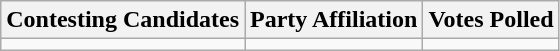<table class="wikitable sortable">
<tr>
<th>Contesting Candidates</th>
<th>Party Affiliation</th>
<th>Votes Polled</th>
</tr>
<tr>
<td></td>
<td></td>
<td></td>
</tr>
</table>
